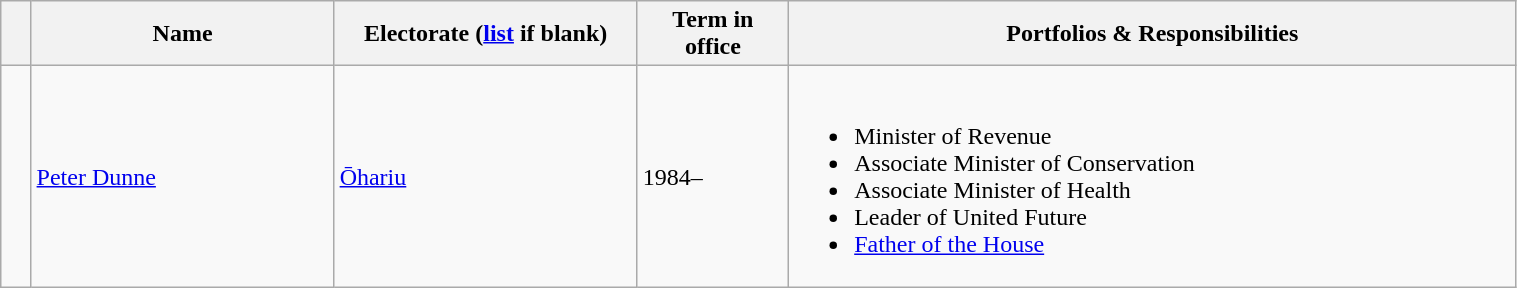<table class="wikitable" style="width:80%;">
<tr>
<th style="width:2%;"></th>
<th style="width:20%;">Name</th>
<th style="width:20%;">Electorate (<a href='#'>list</a> if blank)</th>
<th style="width:10%;">Term in office</th>
<th style="width:48%;">Portfolios & Responsibilities</th>
</tr>
<tr>
<td></td>
<td><a href='#'>Peter Dunne</a></td>
<td><a href='#'>Ōhariu</a></td>
<td>1984–</td>
<td><br><ul><li>Minister of Revenue</li><li>Associate Minister of Conservation</li><li>Associate Minister of Health</li><li>Leader of United Future</li><li><a href='#'>Father of the House</a></li></ul></td>
</tr>
</table>
